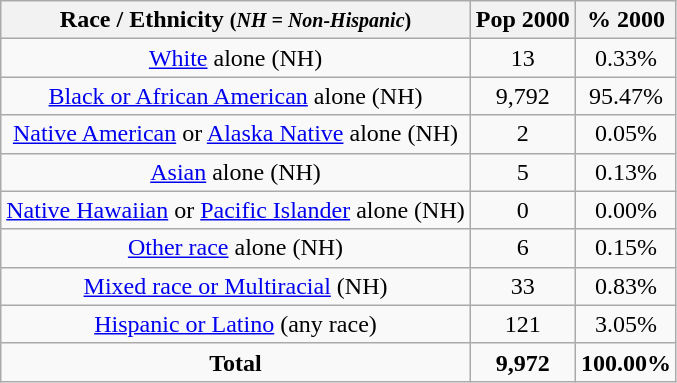<table class="wikitable" style="text-align:center;">
<tr>
<th>Race / Ethnicity <small>(<em>NH = Non-Hispanic</em>)</small></th>
<th>Pop 2000</th>
<th>% 2000</th>
</tr>
<tr>
<td><a href='#'>White</a> alone (NH)</td>
<td>13</td>
<td>0.33%</td>
</tr>
<tr>
<td><a href='#'>Black or African American</a> alone (NH)</td>
<td>9,792</td>
<td>95.47%</td>
</tr>
<tr>
<td><a href='#'>Native American</a> or <a href='#'>Alaska Native</a> alone (NH)</td>
<td>2</td>
<td>0.05%</td>
</tr>
<tr>
<td><a href='#'>Asian</a> alone (NH)</td>
<td>5</td>
<td>0.13%</td>
</tr>
<tr>
<td><a href='#'>Native Hawaiian</a> or <a href='#'>Pacific Islander</a> alone (NH)</td>
<td>0</td>
<td>0.00%</td>
</tr>
<tr>
<td><a href='#'>Other race</a> alone (NH)</td>
<td>6</td>
<td>0.15%</td>
</tr>
<tr>
<td><a href='#'>Mixed race or Multiracial</a> (NH)</td>
<td>33</td>
<td>0.83%</td>
</tr>
<tr>
<td><a href='#'>Hispanic or Latino</a> (any race)</td>
<td>121</td>
<td>3.05%</td>
</tr>
<tr>
<td><strong>Total</strong></td>
<td><strong>9,972</strong></td>
<td><strong>100.00%</strong></td>
</tr>
</table>
